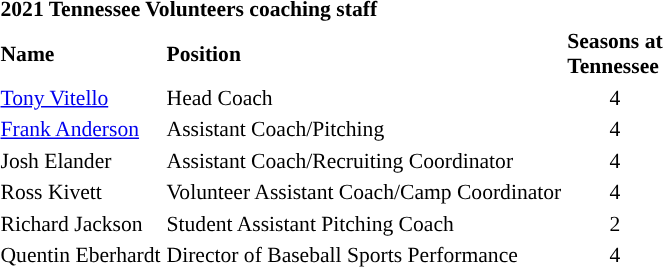<table class="toccolours" style="text-align: left; font-size:90%;">
<tr>
<th colspan="9">2021 Tennessee Volunteers coaching staff</th>
</tr>
<tr>
<th>Name</th>
<th>Position</th>
<th>Seasons at<br>Tennessee</th>
</tr>
<tr>
<td><a href='#'>Tony Vitello</a></td>
<td>Head Coach</td>
<td align=center>4</td>
</tr>
<tr>
<td><a href='#'>Frank Anderson</a></td>
<td>Assistant Coach/Pitching</td>
<td align=center>4</td>
</tr>
<tr>
<td>Josh Elander</td>
<td>Assistant Coach/Recruiting Coordinator</td>
<td align=center>4</td>
</tr>
<tr>
<td>Ross Kivett</td>
<td>Volunteer Assistant Coach/Camp Coordinator</td>
<td align=center>4</td>
</tr>
<tr>
<td>Richard Jackson</td>
<td>Student Assistant Pitching Coach</td>
<td align=center>2</td>
</tr>
<tr>
<td>Quentin Eberhardt</td>
<td>Director of Baseball Sports Performance</td>
<td align=center>4</td>
</tr>
</table>
